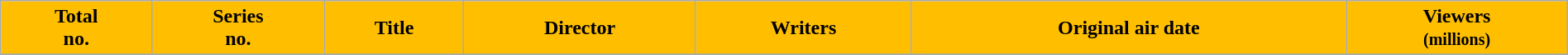<table class="wikitable plainrowheaders" style="width:100%;">
<tr>
<th style="background:#FFBF00; color:#000;">Total<br>no.</th>
<th style="background:#FFBF00; color:#000;">Series<br>no.</th>
<th style="background:#FFBF00; color:#000;">Title</th>
<th style="background:#FFBF00; color:#000;">Director</th>
<th style="background:#FFBF00; color:#000;">Writers</th>
<th style="background:#FFBF00; color:#000;">Original air date</th>
<th style="background:#FFBF00; color:#000;">Viewers<br><small>(millions)</small></th>
</tr>
<tr>
</tr>
</table>
